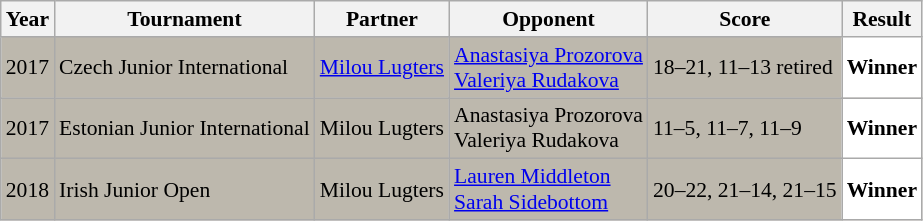<table class="sortable wikitable" style="font-size: 90%;">
<tr>
<th>Year</th>
<th>Tournament</th>
<th>Partner</th>
<th>Opponent</th>
<th>Score</th>
<th>Result</th>
</tr>
<tr style="background:#BDB8AD">
<td align="center">2017</td>
<td align="left">Czech Junior International</td>
<td align="left"> <a href='#'>Milou Lugters</a></td>
<td align="left"> <a href='#'>Anastasiya Prozorova</a><br> <a href='#'>Valeriya Rudakova</a></td>
<td align="left">18–21, 11–13 retired</td>
<td style="text-align:left; background:white"> <strong>Winner</strong></td>
</tr>
<tr style="background:#BDB8AD">
<td align="center">2017</td>
<td align="left">Estonian Junior International</td>
<td align="left"> Milou Lugters</td>
<td align="left"> Anastasiya Prozorova<br> Valeriya Rudakova</td>
<td align="left">11–5, 11–7, 11–9</td>
<td style="text-align:left; background:white"> <strong>Winner</strong></td>
</tr>
<tr style="background:#BDB8AD">
<td align="center">2018</td>
<td align="left">Irish Junior Open</td>
<td align="left"> Milou Lugters</td>
<td align="left"> <a href='#'>Lauren Middleton</a><br> <a href='#'>Sarah Sidebottom</a></td>
<td align="left">20–22, 21–14, 21–15</td>
<td style="text-align:left; background:white"> <strong>Winner</strong></td>
</tr>
</table>
